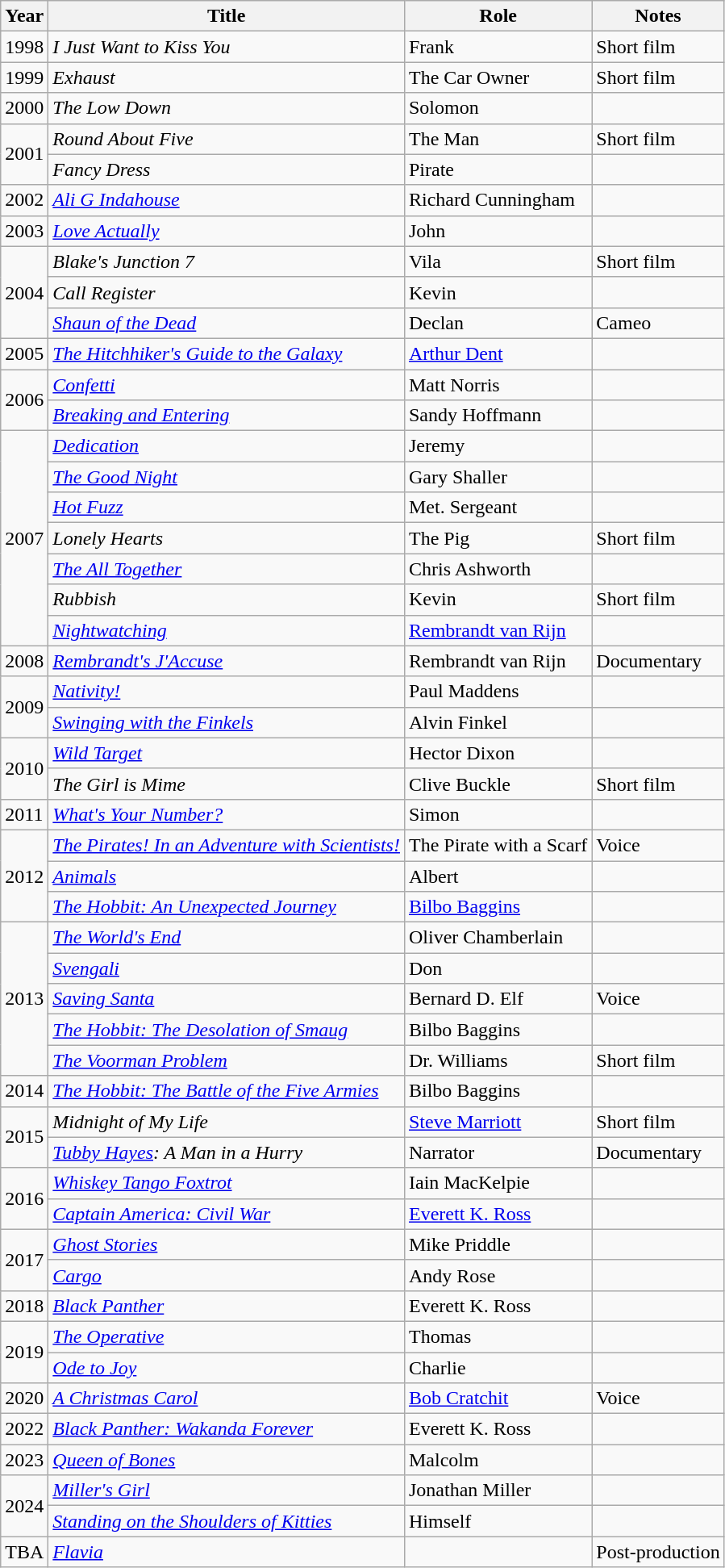<table class="wikitable sortable">
<tr>
<th>Year</th>
<th>Title</th>
<th>Role</th>
<th class="unsortable">Notes</th>
</tr>
<tr>
<td>1998</td>
<td><em>I Just Want to Kiss You</em></td>
<td>Frank</td>
<td>Short film</td>
</tr>
<tr>
<td>1999</td>
<td><em>Exhaust</em></td>
<td>The Car Owner</td>
<td>Short film</td>
</tr>
<tr>
<td>2000</td>
<td><em>The Low Down</em></td>
<td>Solomon</td>
<td></td>
</tr>
<tr>
<td rowspan="2">2001</td>
<td><em>Round About Five</em></td>
<td>The Man</td>
<td>Short film</td>
</tr>
<tr>
<td><em>Fancy Dress</em></td>
<td>Pirate</td>
<td></td>
</tr>
<tr>
<td>2002</td>
<td><em><a href='#'>Ali G Indahouse</a></em></td>
<td>Richard Cunningham</td>
<td></td>
</tr>
<tr>
<td>2003</td>
<td><em><a href='#'>Love Actually</a></em></td>
<td>John</td>
<td></td>
</tr>
<tr>
<td rowspan="3">2004</td>
<td><em>Blake's Junction 7</em></td>
<td>Vila</td>
<td>Short film</td>
</tr>
<tr>
<td><em>Call Register</em></td>
<td>Kevin</td>
<td></td>
</tr>
<tr>
<td><em><a href='#'>Shaun of the Dead</a></em></td>
<td>Declan</td>
<td>Cameo</td>
</tr>
<tr>
<td>2005</td>
<td><em><a href='#'>The Hitchhiker's Guide to the Galaxy</a></em></td>
<td><a href='#'>Arthur Dent</a></td>
<td></td>
</tr>
<tr>
<td rowspan="2">2006</td>
<td><em><a href='#'>Confetti</a></em></td>
<td>Matt Norris</td>
<td></td>
</tr>
<tr>
<td><em><a href='#'>Breaking and Entering</a></em></td>
<td>Sandy Hoffmann</td>
<td></td>
</tr>
<tr>
<td rowspan="7">2007</td>
<td><em><a href='#'>Dedication</a></em></td>
<td>Jeremy</td>
<td></td>
</tr>
<tr>
<td><em><a href='#'>The Good Night</a></em></td>
<td>Gary Shaller</td>
<td></td>
</tr>
<tr>
<td><em><a href='#'>Hot Fuzz</a></em></td>
<td>Met. Sergeant</td>
<td></td>
</tr>
<tr>
<td><em>Lonely Hearts</em></td>
<td>The Pig</td>
<td>Short film</td>
</tr>
<tr>
<td><em><a href='#'>The All Together</a></em></td>
<td>Chris Ashworth</td>
<td></td>
</tr>
<tr>
<td><em>Rubbish</em></td>
<td>Kevin</td>
<td>Short film</td>
</tr>
<tr>
<td><em><a href='#'>Nightwatching</a></em></td>
<td><a href='#'>Rembrandt van Rijn</a></td>
<td></td>
</tr>
<tr>
<td>2008</td>
<td><em><a href='#'>Rembrandt's J'Accuse</a></em></td>
<td>Rembrandt van Rijn</td>
<td>Documentary</td>
</tr>
<tr>
<td rowspan="2">2009</td>
<td><em><a href='#'>Nativity!</a></em></td>
<td>Paul Maddens</td>
<td></td>
</tr>
<tr>
<td><em><a href='#'>Swinging with the Finkels</a></em></td>
<td>Alvin Finkel</td>
<td></td>
</tr>
<tr>
<td rowspan="2">2010</td>
<td><em><a href='#'>Wild Target</a></em></td>
<td>Hector Dixon</td>
<td></td>
</tr>
<tr>
<td><em>The Girl is Mime</em></td>
<td>Clive Buckle</td>
<td>Short film</td>
</tr>
<tr>
<td>2011</td>
<td><em><a href='#'>What's Your Number?</a></em></td>
<td>Simon</td>
<td></td>
</tr>
<tr>
<td rowspan="3">2012</td>
<td><em><a href='#'>The Pirates! In an Adventure with Scientists!</a></em></td>
<td>The Pirate with a Scarf</td>
<td>Voice</td>
</tr>
<tr>
<td><em><a href='#'>Animals</a></em></td>
<td>Albert</td>
<td></td>
</tr>
<tr>
<td><em><a href='#'>The Hobbit: An Unexpected Journey</a></em></td>
<td><a href='#'>Bilbo Baggins</a></td>
<td></td>
</tr>
<tr>
<td rowspan="5">2013</td>
<td><em><a href='#'>The World's End</a></em></td>
<td>Oliver Chamberlain</td>
<td></td>
</tr>
<tr>
<td><em><a href='#'>Svengali</a></em></td>
<td>Don</td>
<td></td>
</tr>
<tr>
<td><em><a href='#'>Saving Santa</a></em></td>
<td>Bernard D. Elf</td>
<td>Voice</td>
</tr>
<tr>
<td><em><a href='#'>The Hobbit: The Desolation of Smaug</a></em></td>
<td>Bilbo Baggins</td>
<td></td>
</tr>
<tr>
<td><em><a href='#'>The Voorman Problem</a></em></td>
<td>Dr. Williams</td>
<td>Short film</td>
</tr>
<tr>
<td>2014</td>
<td><em><a href='#'>The Hobbit: The Battle of the Five Armies</a></em></td>
<td>Bilbo Baggins</td>
<td></td>
</tr>
<tr>
<td rowspan="2">2015</td>
<td><em>Midnight of My Life</em></td>
<td><a href='#'>Steve Marriott</a></td>
<td>Short film</td>
</tr>
<tr>
<td><em><a href='#'>Tubby Hayes</a>: A Man in a Hurry</em></td>
<td>Narrator</td>
<td>Documentary</td>
</tr>
<tr>
<td rowspan="2">2016</td>
<td><em><a href='#'>Whiskey Tango Foxtrot</a></em></td>
<td>Iain MacKelpie</td>
<td></td>
</tr>
<tr>
<td><em><a href='#'>Captain America: Civil War</a></em></td>
<td><a href='#'>Everett K. Ross</a></td>
<td></td>
</tr>
<tr>
<td rowspan="2">2017</td>
<td><em><a href='#'>Ghost Stories</a></em></td>
<td>Mike Priddle</td>
<td></td>
</tr>
<tr>
<td><em><a href='#'>Cargo</a></em></td>
<td>Andy Rose</td>
<td></td>
</tr>
<tr>
<td>2018</td>
<td><em><a href='#'>Black Panther</a></em></td>
<td>Everett K. Ross</td>
<td></td>
</tr>
<tr>
<td rowspan="2">2019</td>
<td><em><a href='#'>The Operative</a></em></td>
<td>Thomas</td>
<td></td>
</tr>
<tr>
<td><em><a href='#'>Ode to Joy</a></em></td>
<td>Charlie</td>
<td></td>
</tr>
<tr>
<td>2020</td>
<td><em><a href='#'>A Christmas Carol</a></em></td>
<td><a href='#'>Bob Cratchit</a></td>
<td>Voice</td>
</tr>
<tr>
<td>2022</td>
<td><em><a href='#'>Black Panther: Wakanda Forever</a></em></td>
<td>Everett K. Ross</td>
<td></td>
</tr>
<tr>
<td>2023</td>
<td><em><a href='#'>Queen of Bones</a></em></td>
<td>Malcolm</td>
<td></td>
</tr>
<tr>
<td rowspan="2">2024</td>
<td><em><a href='#'>Miller's Girl</a></em></td>
<td>Jonathan Miller</td>
<td></td>
</tr>
<tr>
<td><em><a href='#'>Standing on the Shoulders of Kitties</a></em></td>
<td>Himself</td>
<td></td>
</tr>
<tr>
<td>TBA</td>
<td><em><a href='#'>Flavia</a></em></td>
<td></td>
<td>Post-production</td>
</tr>
</table>
